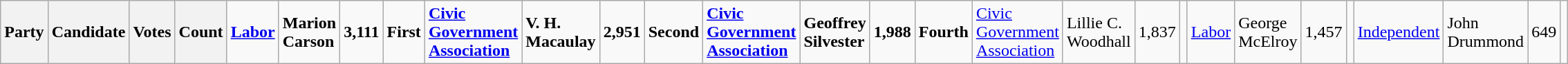<table class="wikitable">
<tr>
<th colspan="2">Party</th>
<th>Candidate</th>
<th>Votes</th>
<th>Count<br></th>
<td><strong><a href='#'>Labor</a></strong></td>
<td><strong>Marion Carson</strong></td>
<td align="right"><strong>3,111</strong></td>
<td align="right"><strong>First</strong><br></td>
<td><strong><a href='#'>Civic Government Association</a></strong></td>
<td><strong>V. H. Macaulay</strong></td>
<td align="right"><strong>2,951</strong></td>
<td align="right"><strong>Second</strong><br></td>
<td><strong><a href='#'>Civic Government Association</a></strong></td>
<td><strong>Geoffrey Silvester</strong></td>
<td align="right"><strong>1,988</strong></td>
<td align="right"><strong>Fourth</strong><br></td>
<td><a href='#'>Civic Government Association</a></td>
<td>Lillie C. Woodhall</td>
<td align="right">1,837</td>
<td align="right"><br></td>
<td><a href='#'>Labor</a></td>
<td>George McElroy</td>
<td align="right">1,457</td>
<td align="right"><br></td>
<td><a href='#'>Independent</a></td>
<td>John Drummond</td>
<td align="right">649</td>
<td align="right"></td>
</tr>
</table>
